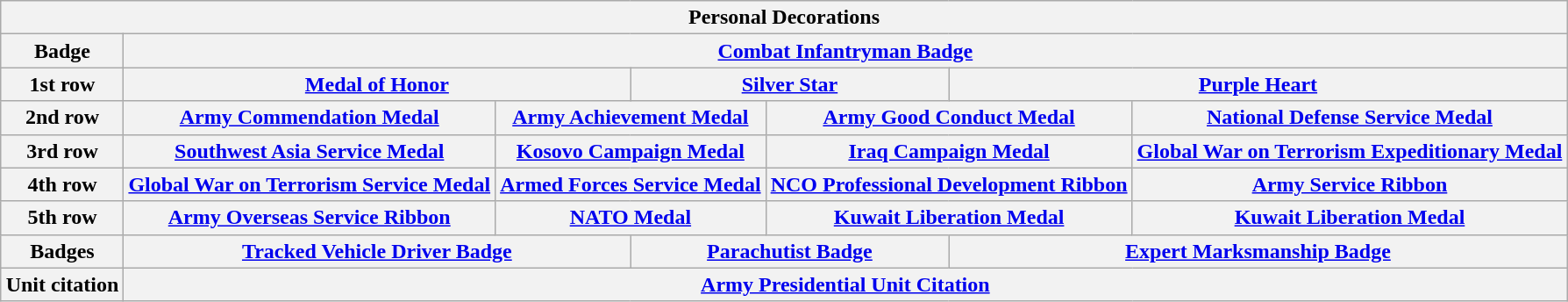<table class="wikitable" style="margin:1em auto; text-align:center;">
<tr>
<th colspan="12"><strong>Personal Decorations</strong></th>
</tr>
<tr>
<th><strong>Badge</strong></th>
<th colspan="12"><a href='#'>Combat Infantryman Badge</a></th>
</tr>
<tr>
<th><strong>1st row</strong></th>
<th colspan="4"><a href='#'>Medal of Honor</a><br></th>
<th colspan="4"><a href='#'>Silver Star</a></th>
<th colspan="4"><a href='#'>Purple Heart</a></th>
</tr>
<tr>
<th><strong>2nd row</strong></th>
<th colspan="3"><a href='#'>Army Commendation Medal</a> <br></th>
<th colspan="3"><a href='#'>Army Achievement Medal</a> <br></th>
<th colspan="3"><a href='#'>Army Good Conduct Medal</a> <br></th>
<th colspan="3"><a href='#'>National Defense Service Medal</a> <br></th>
</tr>
<tr>
<th><strong>3rd row</strong></th>
<th colspan="3"><a href='#'>Southwest Asia Service Medal</a> <br></th>
<th colspan="3"><a href='#'>Kosovo Campaign Medal</a> <br></th>
<th colspan="3"><a href='#'>Iraq Campaign Medal</a> <br></th>
<th colspan="3"><a href='#'>Global War on Terrorism Expeditionary Medal</a></th>
</tr>
<tr>
<th><strong>4th row</strong></th>
<th colspan="3"><a href='#'>Global War on Terrorism Service Medal</a></th>
<th colspan="3"><a href='#'>Armed Forces Service Medal</a></th>
<th colspan="3"><a href='#'>NCO Professional Development Ribbon</a> <br></th>
<th colspan="3"><a href='#'>Army Service Ribbon</a></th>
</tr>
<tr>
<th><strong>5th row</strong></th>
<th colspan="3"><a href='#'>Army Overseas Service Ribbon</a> <br></th>
<th colspan="3"><a href='#'>NATO Medal</a> <br></th>
<th colspan="3"><a href='#'>Kuwait Liberation Medal</a> <br></th>
<th colspan="3"><a href='#'>Kuwait Liberation Medal</a> <br></th>
</tr>
<tr>
<th><strong>Badges</strong></th>
<th colspan="4"><a href='#'>Tracked Vehicle Driver Badge</a> <br></th>
<th colspan="4"><a href='#'>Parachutist Badge</a></th>
<th colspan="4"><a href='#'>Expert Marksmanship Badge</a> <br></th>
</tr>
<tr>
<th><strong>Unit citation</strong></th>
<th colspan="12"><a href='#'>Army Presidential Unit Citation</a></th>
</tr>
</table>
